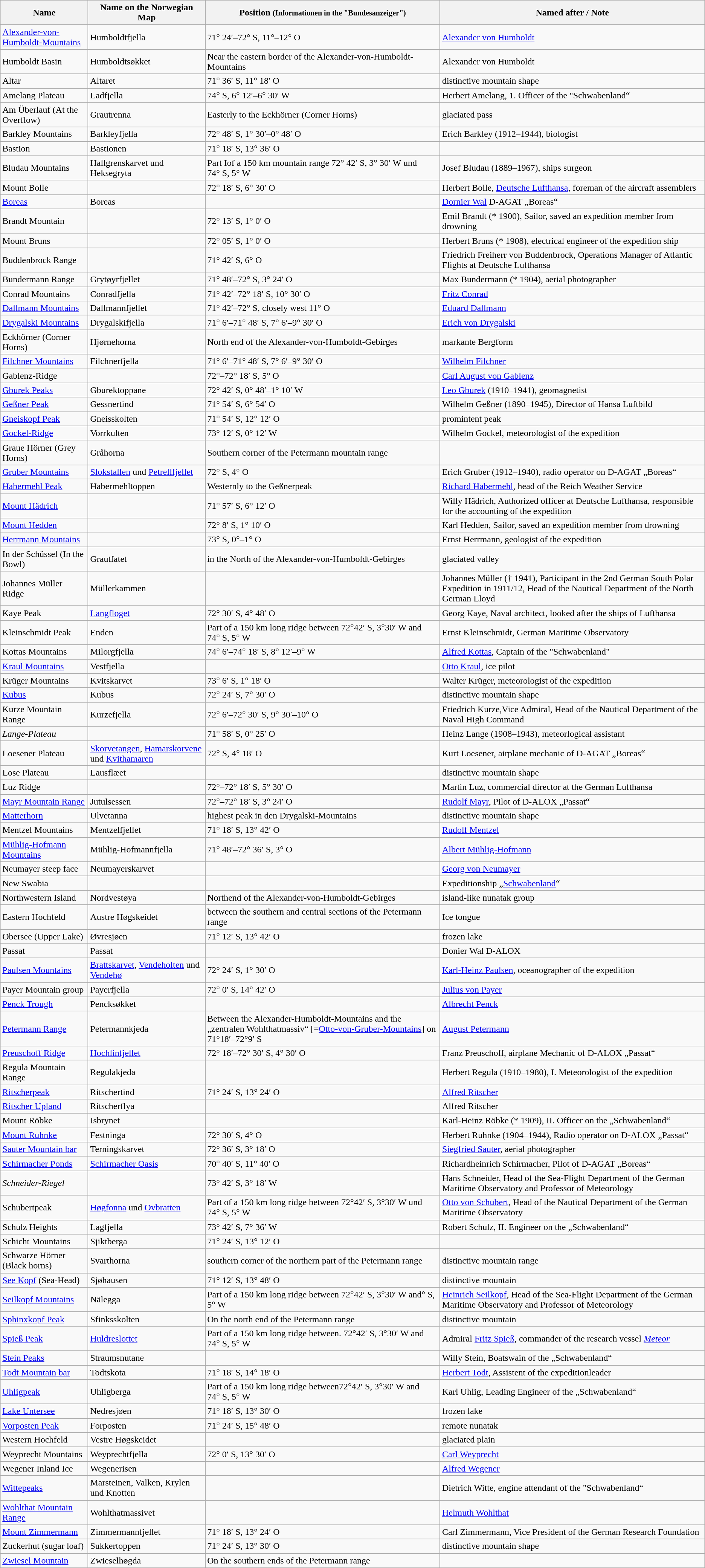<table class="wikitable sortable toptextcells">
<tr class="hintergrundfarbe6">
<th>Name</th>
<th>Name on the Norwegian Map</th>
<th class="unsortable">Position <small>(Informationen in the "Bundesanzeiger")</small></th>
<th class="unsortable">Named after / Note</th>
</tr>
<tr>
<td><a href='#'>Alexander-von-Humboldt-Mountains</a></td>
<td>Humboldtfjella</td>
<td>71° 24′–72° S, 11°–12° O</td>
<td><a href='#'>Alexander von Humboldt</a></td>
</tr>
<tr>
<td>Humboldt Basin</td>
<td>Humboldtsøkket</td>
<td>Near the eastern border of the Alexander-von-Humboldt-Mountains</td>
<td>Alexander von Humboldt</td>
</tr>
<tr>
<td>Altar</td>
<td>Altaret</td>
<td>71° 36′ S, 11° 18′ O</td>
<td>distinctive mountain shape</td>
</tr>
<tr>
<td>Amelang Plateau</td>
<td>Ladfjella</td>
<td>74° S, 6° 12′–6° 30′ W</td>
<td>Herbert Amelang, 1. Officer of the "Schwabenland“</td>
</tr>
<tr>
<td>Am Überlauf (At the Overflow)</td>
<td>Grautrenna</td>
<td>Easterly to the Eckhörner (Corner Horns)</td>
<td>glaciated pass</td>
</tr>
<tr>
<td>Barkley Mountains</td>
<td>Barkleyfjella</td>
<td>72° 48′ S, 1° 30′–0° 48′ O</td>
<td>Erich Barkley (1912–1944), biologist</td>
</tr>
<tr>
<td>Bastion</td>
<td>Bastionen</td>
<td>71° 18′ S, 13° 36′ O</td>
<td></td>
</tr>
<tr>
<td>Bludau Mountains</td>
<td>Hallgrenskarvet und Heksegryta</td>
<td>Part Iof a 150 km mountain range 72° 42′ S, 3° 30′ W und 74° S, 5° W</td>
<td>Josef Bludau (1889–1967), ships surgeon</td>
</tr>
<tr>
<td>Mount Bolle</td>
<td></td>
<td>72° 18′ S, 6° 30′ O</td>
<td>Herbert Bolle, <a href='#'>Deutsche Lufthansa</a>, foreman of the aircraft assemblers</td>
</tr>
<tr>
<td><a href='#'>Boreas</a></td>
<td>Boreas</td>
<td></td>
<td><a href='#'>Dornier Wal</a> D-AGAT „Boreas“</td>
</tr>
<tr>
<td>Brandt Mountain</td>
<td></td>
<td>72° 13′ S, 1° 0′ O</td>
<td>Emil Brandt (* 1900), Sailor, saved an expedition member from drowning</td>
</tr>
<tr>
<td>Mount Bruns</td>
<td></td>
<td>72° 05′ S, 1° 0′ O</td>
<td>Herbert Bruns (* 1908), electrical engineer of the expedition ship</td>
</tr>
<tr>
<td>Buddenbrock Range</td>
<td></td>
<td>71° 42′ S, 6° O</td>
<td>Friedrich Freiherr von Buddenbrock, Operations Manager of Atlantic Flights at Deutsche Lufthansa</td>
</tr>
<tr>
<td>Bundermann Range</td>
<td>Grytøyrfjellet</td>
<td>71° 48′–72° S, 3° 24′ O</td>
<td>Max Bundermann (* 1904), aerial photographer</td>
</tr>
<tr>
<td>Conrad Mountains</td>
<td>Conradfjella</td>
<td>71° 42′–72° 18′ S, 10° 30′ O</td>
<td><a href='#'>Fritz Conrad</a></td>
</tr>
<tr>
<td><a href='#'>Dallmann Mountains</a></td>
<td>Dallmannfjellet</td>
<td>71° 42′–72° S, closely west 11° O</td>
<td><a href='#'>Eduard Dallmann</a></td>
</tr>
<tr>
<td><a href='#'>Drygalski Mountains</a></td>
<td>Drygalskifjella</td>
<td>71° 6′–71° 48′ S, 7° 6′–9° 30′ O</td>
<td><a href='#'>Erich von Drygalski</a></td>
</tr>
<tr>
<td>Eckhörner (Corner Horns)</td>
<td>Hjørnehorna</td>
<td>North end of the Alexander-von-Humboldt-Gebirges</td>
<td>markante Bergform</td>
</tr>
<tr>
<td><a href='#'>Filchner Mountains</a></td>
<td>Filchnerfjella</td>
<td>71° 6′–71° 48′ S, 7° 6′–9° 30′ O</td>
<td><a href='#'>Wilhelm Filchner</a></td>
</tr>
<tr>
<td>Gablenz-Ridge</td>
<td></td>
<td>72°–72° 18′ S, 5° O</td>
<td><a href='#'>Carl August von Gablenz</a></td>
</tr>
<tr>
<td><a href='#'>Gburek Peaks</a></td>
<td>Gburektoppane</td>
<td>72° 42′ S, 0° 48′–1° 10′ W</td>
<td><a href='#'>Leo Gburek</a> (1910–1941), geomagnetist</td>
</tr>
<tr>
<td><a href='#'>Geßner Peak</a></td>
<td>Gessnertind</td>
<td>71° 54′ S, 6° 54′ O</td>
<td>Wilhelm Geßner (1890–1945), Director of Hansa Luftbild</td>
</tr>
<tr>
<td><a href='#'>Gneiskopf Peak</a></td>
<td>Gneisskolten</td>
<td>71° 54′ S, 12° 12′ O</td>
<td>promintent peak</td>
</tr>
<tr>
<td><a href='#'>Gockel-Ridge</a></td>
<td>Vorrkulten</td>
<td>73° 12′ S, 0° 12′ W</td>
<td>Wilhelm Gockel, meteorologist of the expedition</td>
</tr>
<tr>
<td>Graue Hörner (Grey Horns)</td>
<td>Gråhorna</td>
<td>Southern corner of the  Petermann mountain range</td>
<td></td>
</tr>
<tr>
<td><a href='#'>Gruber Mountains</a></td>
<td><a href='#'>Slokstallen</a> und <a href='#'>Petrellfjellet</a></td>
<td>72° S, 4° O</td>
<td>Erich Gruber (1912–1940), radio operator on D-AGAT „Boreas“</td>
</tr>
<tr>
<td><a href='#'>Habermehl Peak</a></td>
<td>Habermehltoppen</td>
<td>Westernly to the  Geßnerpeak</td>
<td><a href='#'>Richard Habermehl</a>, head of the Reich Weather Service</td>
</tr>
<tr>
<td><a href='#'>Mount Hädrich</a></td>
<td></td>
<td>71° 57′ S, 6° 12′ O</td>
<td>Willy Hädrich, Authorized officer at Deutsche Lufthansa, responsible for the accounting of the expedition</td>
</tr>
<tr>
<td><a href='#'>Mount Hedden</a></td>
<td></td>
<td>72° 8′ S, 1° 10′ O</td>
<td>Karl Hedden, Sailor, saved an expedition member from drowning</td>
</tr>
<tr>
<td><a href='#'>Herrmann Mountains</a></td>
<td></td>
<td>73° S, 0°–1° O</td>
<td>Ernst Herrmann, geologist of the expedition</td>
</tr>
<tr>
<td>In der Schüssel (In the Bowl)</td>
<td>Grautfatet</td>
<td>in the North of the Alexander-von-Humboldt-Gebirges</td>
<td>glaciated valley</td>
</tr>
<tr>
<td>Johannes Müller Ridge</td>
<td>Müllerkammen</td>
<td></td>
<td>Johannes Müller († 1941), Participant in the 2nd German South Polar Expedition in 1911/12, Head of the Nautical Department of the North German Lloyd</td>
</tr>
<tr>
<td>Kaye Peak</td>
<td><a href='#'>Langfloget</a></td>
<td>72° 30′ S, 4° 48′ O</td>
<td>Georg Kaye, Naval architect, looked after the ships of Lufthansa</td>
</tr>
<tr>
<td>Kleinschmidt Peak</td>
<td>Enden</td>
<td>Part of a 150 km long ridge between 72°42′ S, 3°30′ W and 74° S, 5° W</td>
<td>Ernst Kleinschmidt, German Maritime Observatory</td>
</tr>
<tr>
<td>Kottas Mountains</td>
<td>Milorgfjella</td>
<td>74° 6′–74° 18′ S, 8° 12′–9° W</td>
<td><a href='#'>Alfred Kottas</a>, Captain of the "Schwabenland"</td>
</tr>
<tr>
<td><a href='#'>Kraul Mountains</a></td>
<td>Vestfjella</td>
<td></td>
<td><a href='#'>Otto Kraul</a>, ice pilot</td>
</tr>
<tr>
<td>Krüger Mountains</td>
<td>Kvitskarvet</td>
<td>73° 6′ S, 1° 18′ O</td>
<td>Walter Krüger, meteorologist of the expedition</td>
</tr>
<tr>
<td><a href='#'>Kubus</a></td>
<td>Kubus</td>
<td>72° 24′ S, 7° 30′ O</td>
<td>distinctive mountain shape</td>
</tr>
<tr>
<td>Kurze Mountain Range</td>
<td>Kurzefjella</td>
<td>72° 6′–72° 30′ S, 9° 30′–10° O</td>
<td>Friedrich Kurze,Vice Admiral, Head of the Nautical Department of the Naval High Command</td>
</tr>
<tr>
<td><em>Lange-Plateau</em></td>
<td></td>
<td>71° 58′ S, 0° 25′ O</td>
<td>Heinz Lange (1908–1943), meteorlogical assistant</td>
</tr>
<tr>
<td>Loesener Plateau</td>
<td><a href='#'>Skorvetangen</a>, <a href='#'>Hamarskorvene</a> und <a href='#'>Kvithamaren</a></td>
<td>72° S, 4° 18′ O</td>
<td>Kurt Loesener, airplane mechanic of D-AGAT „Boreas“</td>
</tr>
<tr>
<td>Lose Plateau</td>
<td>Lausflæet</td>
<td></td>
<td>distinctive mountain shape</td>
</tr>
<tr>
<td>Luz Ridge</td>
<td></td>
<td>72°–72° 18′ S, 5° 30′ O</td>
<td>Martin Luz, commercial director at the German Lufthansa</td>
</tr>
<tr>
<td><a href='#'>Mayr Mountain Range</a></td>
<td>Jutulsessen</td>
<td>72°–72° 18′ S, 3° 24′ O</td>
<td><a href='#'>Rudolf Mayr</a>, Pilot of D-ALOX „Passat“</td>
</tr>
<tr>
<td><a href='#'>Matterhorn</a></td>
<td>Ulvetanna</td>
<td>highest peak in den Drygalski-Mountains</td>
<td>distinctive mountain shape</td>
</tr>
<tr>
<td>Mentzel Mountains</td>
<td>Mentzelfjellet</td>
<td>71° 18′ S, 13° 42′ O</td>
<td><a href='#'>Rudolf Mentzel</a></td>
</tr>
<tr>
<td><a href='#'>Mühlig-Hofmann Mountains</a></td>
<td>Mühlig-Hofmannfjella</td>
<td>71° 48′–72° 36′ S, 3° O</td>
<td><a href='#'>Albert Mühlig-Hofmann</a></td>
</tr>
<tr>
<td>Neumayer steep face</td>
<td>Neumayerskarvet</td>
<td></td>
<td><a href='#'>Georg von Neumayer</a></td>
</tr>
<tr>
<td>New Swabia</td>
<td></td>
<td></td>
<td>Expeditionship „<a href='#'>Schwabenland</a>“</td>
</tr>
<tr>
<td>Northwestern Island</td>
<td>Nordvestøya</td>
<td>Northend of the Alexander-von-Humboldt-Gebirges</td>
<td>island-like nunatak group</td>
</tr>
<tr>
<td>Eastern Hochfeld</td>
<td>Austre Høgskeidet</td>
<td>between the southern and central sections of the Petermann range</td>
<td>Ice tongue</td>
</tr>
<tr>
<td>Obersee (Upper Lake)</td>
<td>Øvresjøen</td>
<td>71° 12′ S, 13° 42′ O</td>
<td>frozen lake</td>
</tr>
<tr>
<td>Passat</td>
<td>Passat</td>
<td></td>
<td>Donier Wal D-ALOX</td>
</tr>
<tr>
<td><a href='#'>Paulsen Mountains</a></td>
<td><a href='#'>Brattskarvet</a>, <a href='#'>Vendeholten</a> und <a href='#'>Vendehø</a></td>
<td>72° 24′ S, 1° 30′ O</td>
<td><a href='#'>Karl-Heinz Paulsen</a>, oceanographer of the expedition</td>
</tr>
<tr>
<td>Payer Mountain group</td>
<td>Payerfjella</td>
<td>72° 0′ S, 14° 42′ O</td>
<td><a href='#'>Julius von Payer</a></td>
</tr>
<tr>
<td><a href='#'>Penck Trough</a></td>
<td>Pencksøkket</td>
<td></td>
<td><a href='#'>Albrecht Penck</a></td>
</tr>
<tr>
<td><a href='#'>Petermann Range</a></td>
<td>Petermannkjeda</td>
<td>Between the Alexander-Humboldt-Mountains  and the „zentralen Wohlthatmassiv“ [=<a href='#'>Otto-von-Gruber-Mountains</a>] on 71°18′–72°9′ S</td>
<td><a href='#'>August Petermann</a></td>
</tr>
<tr>
<td><a href='#'>Preuschoff Ridge</a></td>
<td><a href='#'>Hochlinfjellet</a></td>
<td>72° 18′–72° 30′ S, 4° 30′ O</td>
<td>Franz Preuschoff, airplane Mechanic of D-ALOX „Passat“</td>
</tr>
<tr>
<td>Regula Mountain Range</td>
<td>Regulakjeda</td>
<td></td>
<td>Herbert Regula (1910–1980), I. Meteorologist of the expedition</td>
</tr>
<tr>
<td><a href='#'>Ritscherpeak</a></td>
<td>Ritschertind</td>
<td>71° 24′ S, 13° 24′ O</td>
<td><a href='#'>Alfred Ritscher</a></td>
</tr>
<tr>
<td><a href='#'>Ritscher Upland</a></td>
<td>Ritscherflya</td>
<td></td>
<td>Alfred Ritscher</td>
</tr>
<tr>
<td>Mount Röbke</td>
<td>Isbrynet</td>
<td></td>
<td>Karl-Heinz Röbke (* 1909), II. Officer on the „Schwabenland“</td>
</tr>
<tr>
<td><a href='#'>Mount Ruhnke</a></td>
<td>Festninga</td>
<td>72° 30′ S, 4° O</td>
<td>Herbert Ruhnke (1904–1944), Radio operator on D-ALOX „Passat“</td>
</tr>
<tr>
<td><a href='#'>Sauter Mountain bar</a></td>
<td>Terningskarvet</td>
<td>72° 36′ S, 3° 18′ O</td>
<td><a href='#'>Siegfried Sauter</a>, aerial photographer</td>
</tr>
<tr>
<td><a href='#'>Schirmacher Ponds</a></td>
<td><a href='#'>Schirmacher Oasis</a></td>
<td>70° 40′ S, 11° 40′ O</td>
<td>Richardheinrich Schirmacher, Pilot of D-AGAT „Boreas“</td>
</tr>
<tr>
<td><em>Schneider-Riegel</em></td>
<td></td>
<td>73° 42′ S, 3° 18′ W</td>
<td>Hans Schneider, Head of the Sea-Flight Department of the German Maritime Observatory and Professor of Meteorology</td>
</tr>
<tr>
<td>Schubertpeak</td>
<td><a href='#'>Høgfonna</a> und <a href='#'>Ovbratten</a></td>
<td>Part of a 150 km long ridge between 72°42′ S, 3°30′ W und 74° S, 5° W</td>
<td><a href='#'>Otto von Schubert</a>, Head of the Nautical Department of the German Maritime Observatory</td>
</tr>
<tr>
<td>Schulz Heights</td>
<td>Lagfjella</td>
<td>73° 42′ S, 7° 36′ W</td>
<td>Robert Schulz, II. Engineer on the  „Schwabenland“</td>
</tr>
<tr>
<td>Schicht Mountains</td>
<td>Sjiktberga</td>
<td>71° 24′ S, 13° 12′ O</td>
<td></td>
</tr>
<tr>
<td>Schwarze Hörner (Black horns)</td>
<td>Svarthorna</td>
<td>southern corner of the northern part of the Petermann range</td>
<td>distinctive mountain range</td>
</tr>
<tr>
<td><a href='#'>See Kopf</a> (Sea-Head)</td>
<td>Sjøhausen</td>
<td>71° 12′ S, 13° 48′ O</td>
<td>distinctive mountain</td>
</tr>
<tr>
<td><a href='#'>Seilkopf Mountains</a></td>
<td>Nälegga</td>
<td>Part of a 150 km long ridge between 72°42′ S, 3°30′ W and° S, 5° W</td>
<td><a href='#'>Heinrich Seilkopf</a>, Head of the Sea-Flight Department of the German Maritime Observatory and Professor of Meteorology</td>
</tr>
<tr>
<td><a href='#'>Sphinxkopf Peak</a></td>
<td>Sfinksskolten</td>
<td>On the north end of the  Petermann range</td>
<td>distinctive mountain</td>
</tr>
<tr>
<td><a href='#'>Spieß Peak</a></td>
<td><a href='#'>Huldreslottet</a></td>
<td>Part of a 150 km long ridge between. 72°42′ S, 3°30′ W and 74° S, 5° W</td>
<td>Admiral <a href='#'>Fritz Spieß</a>, commander of the research vessel <em><a href='#'>Meteor</a></em></td>
</tr>
<tr>
<td><a href='#'>Stein Peaks</a></td>
<td>Straumsnutane</td>
<td></td>
<td>Willy Stein, Boatswain of the „Schwabenland“</td>
</tr>
<tr>
<td><a href='#'>Todt Mountain bar</a></td>
<td>Todtskota</td>
<td>71° 18′ S, 14° 18′ O</td>
<td><a href='#'>Herbert Todt</a>, Assistent of the expeditionleader</td>
</tr>
<tr>
<td><a href='#'>Uhligpeak</a></td>
<td>Uhligberga</td>
<td>Part of a 150 km long ridge between72°42′ S, 3°30′ W and 74° S, 5° W</td>
<td>Karl Uhlig, Leading Engineer of the „Schwabenland“</td>
</tr>
<tr>
<td><a href='#'>Lake Untersee</a></td>
<td>Nedresjøen</td>
<td>71° 18′ S, 13° 30′ O</td>
<td>frozen lake</td>
</tr>
<tr>
<td><a href='#'>Vorposten Peak</a></td>
<td>Forposten</td>
<td>71° 24′ S, 15° 48′ O</td>
<td>remote nunatak</td>
</tr>
<tr>
<td>Western Hochfeld</td>
<td>Vestre Høgskeidet</td>
<td></td>
<td>glaciated plain</td>
</tr>
<tr>
<td>Weyprecht Mountains</td>
<td>Weyprechtfjella</td>
<td>72° 0′ S, 13° 30′ O</td>
<td><a href='#'>Carl Weyprecht</a></td>
</tr>
<tr>
<td>Wegener Inland Ice</td>
<td>Wegenerisen</td>
<td></td>
<td><a href='#'>Alfred Wegener</a></td>
</tr>
<tr>
<td><a href='#'>Wittepeaks</a></td>
<td>Marsteinen, Valken, Krylen und Knotten</td>
<td></td>
<td>Dietrich Witte,  engine attendant of the "Schwabenland“</td>
</tr>
<tr>
<td><a href='#'>Wohlthat Mountain Range</a></td>
<td>Wohlthatmassivet</td>
<td></td>
<td><a href='#'>Helmuth Wohlthat</a></td>
</tr>
<tr>
<td><a href='#'>Mount Zimmermann</a></td>
<td>Zimmermannfjellet</td>
<td>71° 18′ S, 13° 24′ O</td>
<td>Carl Zimmermann, Vice President of the German Research Foundation</td>
</tr>
<tr>
<td>Zuckerhut (sugar loaf)</td>
<td>Sukkertoppen</td>
<td>71° 24′ S, 13° 30′ O</td>
<td>distinctive mountain shape</td>
</tr>
<tr>
<td><a href='#'>Zwiesel Mountain</a></td>
<td>Zwieselhøgda</td>
<td>On the southern ends of the  Petermann range</td>
<td></td>
</tr>
</table>
